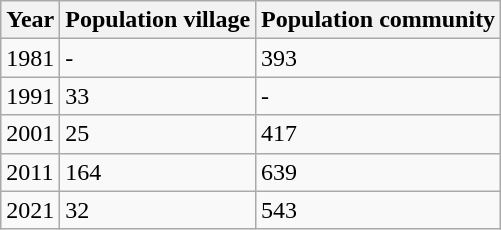<table class="wikitable">
<tr>
<th>Year</th>
<th>Population village</th>
<th>Population community</th>
</tr>
<tr>
<td>1981</td>
<td>-</td>
<td>393</td>
</tr>
<tr>
<td>1991</td>
<td>33</td>
<td>-</td>
</tr>
<tr>
<td>2001</td>
<td>25</td>
<td>417</td>
</tr>
<tr>
<td>2011</td>
<td>164</td>
<td>639</td>
</tr>
<tr>
<td>2021</td>
<td>32</td>
<td>543</td>
</tr>
</table>
